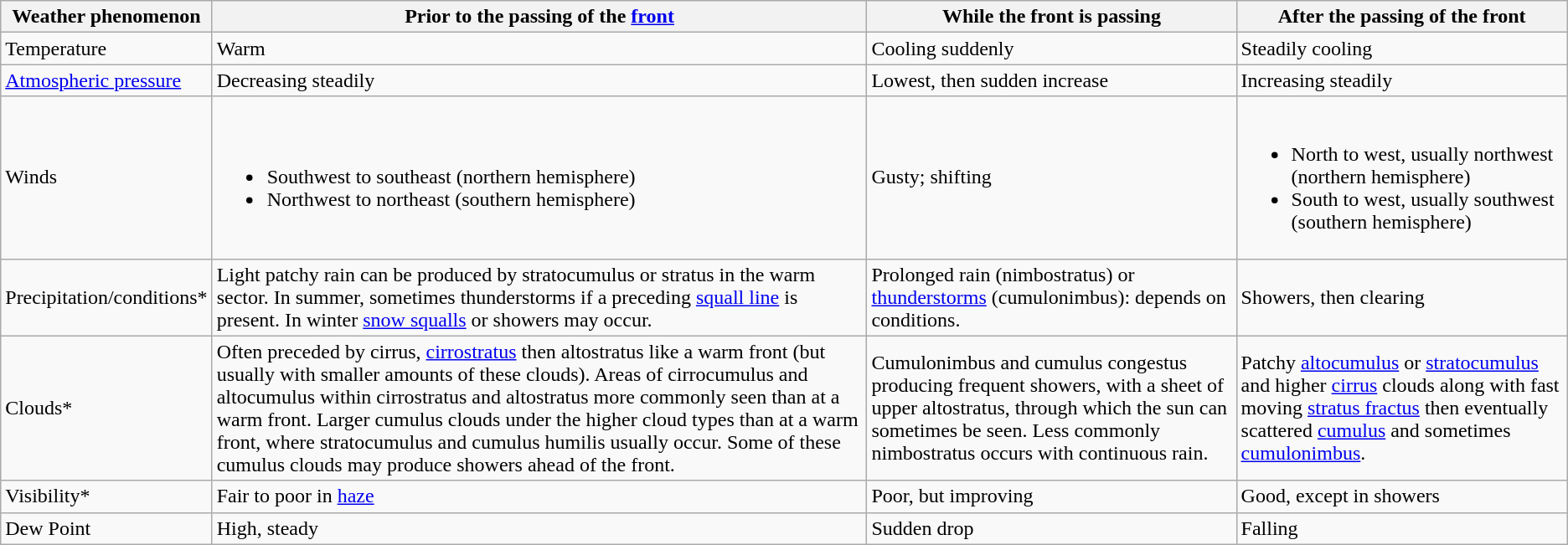<table class="wikitable">
<tr>
<th>Weather phenomenon</th>
<th>Prior to the passing of the <a href='#'>front</a></th>
<th>While the front is passing</th>
<th>After the passing of the front</th>
</tr>
<tr>
<td>Temperature</td>
<td>Warm</td>
<td>Cooling suddenly</td>
<td>Steadily cooling</td>
</tr>
<tr>
<td><a href='#'>Atmospheric pressure</a></td>
<td>Decreasing steadily</td>
<td>Lowest, then sudden increase</td>
<td>Increasing steadily</td>
</tr>
<tr>
<td>Winds</td>
<td><br><ul><li>Southwest to southeast (northern hemisphere)</li><li>Northwest to northeast (southern hemisphere)</li></ul></td>
<td>Gusty; shifting</td>
<td><br><ul><li>North to west, usually northwest (northern hemisphere)</li><li>South to west, usually southwest (southern hemisphere)</li></ul></td>
</tr>
<tr>
<td>Precipitation/conditions*</td>
<td>Light patchy rain can be produced by stratocumulus or stratus in the warm sector. In summer, sometimes thunderstorms if a preceding <a href='#'>squall line</a> is present. In winter <a href='#'>snow squalls</a> or showers may occur.</td>
<td>Prolonged rain (nimbostratus) or <a href='#'>thunderstorms</a> (cumulonimbus): depends on conditions.</td>
<td>Showers, then clearing</td>
</tr>
<tr>
<td>Clouds*</td>
<td>Often preceded by cirrus, <a href='#'>cirrostratus</a> then altostratus like a warm front (but usually with smaller amounts of these clouds). Areas of cirrocumulus and altocumulus within cirrostratus and altostratus more commonly seen than at a warm front. Larger cumulus clouds under the higher cloud types than at a warm front, where stratocumulus and cumulus humilis usually occur. Some of these cumulus clouds may produce showers ahead of the front.</td>
<td>Cumulonimbus and cumulus congestus producing frequent showers, with a sheet of upper altostratus, through which the sun can sometimes be seen. Less commonly nimbostratus occurs with continuous rain.</td>
<td>Patchy <a href='#'>altocumulus</a> or <a href='#'>stratocumulus</a> and higher <a href='#'>cirrus</a> clouds along with fast moving <a href='#'>stratus fractus</a> then eventually scattered <a href='#'>cumulus</a> and sometimes <a href='#'>cumulonimbus</a>.</td>
</tr>
<tr>
<td>Visibility*</td>
<td>Fair to poor in <a href='#'>haze</a></td>
<td>Poor, but improving</td>
<td>Good, except in showers</td>
</tr>
<tr>
<td>Dew Point</td>
<td>High, steady</td>
<td>Sudden drop</td>
<td>Falling</td>
</tr>
</table>
